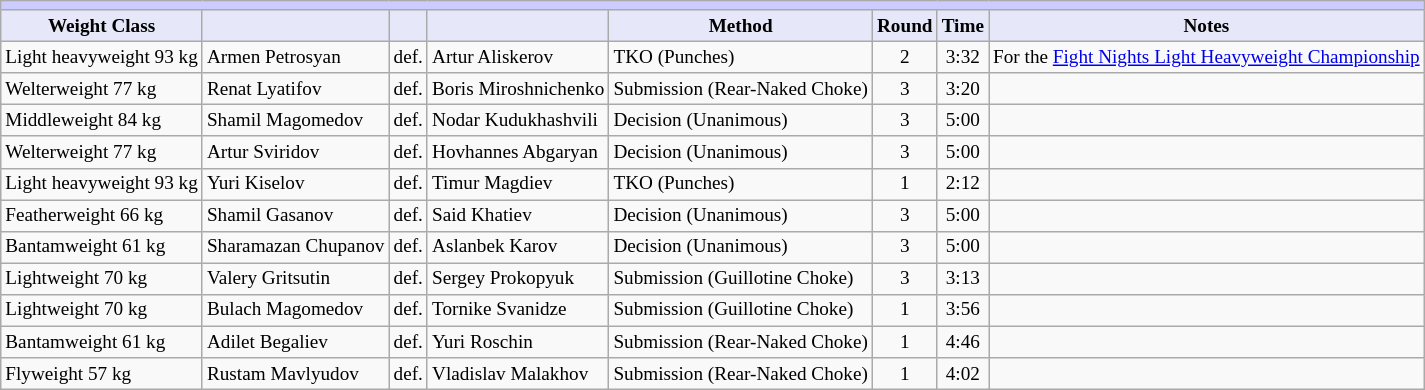<table class="wikitable" style="font-size: 80%;">
<tr>
<th colspan="8" style="background-color: #ccf; color: #000080; text-align: center;"><strong></strong></th>
</tr>
<tr>
<th colspan="1" style="background-color: #E6E8FA; color: #000000; text-align: center;">Weight Class</th>
<th colspan="1" style="background-color: #E6E8FA; color: #000000; text-align: center;"></th>
<th colspan="1" style="background-color: #E6E8FA; color: #000000; text-align: center;"></th>
<th colspan="1" style="background-color: #E6E8FA; color: #000000; text-align: center;"></th>
<th colspan="1" style="background-color: #E6E8FA; color: #000000; text-align: center;">Method</th>
<th colspan="1" style="background-color: #E6E8FA; color: #000000; text-align: center;">Round</th>
<th colspan="1" style="background-color: #E6E8FA; color: #000000; text-align: center;">Time</th>
<th colspan="1" style="background-color: #E6E8FA; color: #000000; text-align: center;">Notes</th>
</tr>
<tr>
<td>Light heavyweight 93 kg</td>
<td> Armen Petrosyan</td>
<td align=center>def.</td>
<td> Artur Aliskerov</td>
<td>TKO (Punches)</td>
<td align=center>2</td>
<td align=center>3:32</td>
<td>For the <a href='#'>Fight Nights Light Heavyweight Championship</a></td>
</tr>
<tr>
<td>Welterweight 77 kg</td>
<td> Renat Lyatifov</td>
<td align=center>def.</td>
<td> Boris Miroshnichenko</td>
<td>Submission (Rear-Naked Choke)</td>
<td align=center>3</td>
<td align=center>3:20</td>
<td></td>
</tr>
<tr>
<td>Middleweight 84 kg</td>
<td> Shamil Magomedov</td>
<td align=center>def.</td>
<td> Nodar Kudukhashvili</td>
<td>Decision (Unanimous)</td>
<td align=center>3</td>
<td align=center>5:00</td>
<td></td>
</tr>
<tr>
<td>Welterweight 77 kg</td>
<td> Artur Sviridov</td>
<td align=center>def.</td>
<td> Hovhannes Abgaryan</td>
<td>Decision (Unanimous)</td>
<td align=center>3</td>
<td align=center>5:00</td>
<td></td>
</tr>
<tr>
<td>Light heavyweight 93 kg</td>
<td> Yuri Kiselov</td>
<td align=center>def.</td>
<td> Timur Magdiev</td>
<td>TKO (Punches)</td>
<td align=center>1</td>
<td align=center>2:12</td>
<td></td>
</tr>
<tr>
<td>Featherweight 66 kg</td>
<td> Shamil Gasanov</td>
<td align=center>def.</td>
<td> Said Khatiev</td>
<td>Decision (Unanimous)</td>
<td align=center>3</td>
<td align=center>5:00</td>
<td></td>
</tr>
<tr>
<td>Bantamweight 61 kg</td>
<td> Sharamazan Chupanov</td>
<td align=center>def.</td>
<td> Aslanbek Karov</td>
<td>Decision (Unanimous)</td>
<td align=center>3</td>
<td align=center>5:00</td>
<td></td>
</tr>
<tr>
<td>Lightweight 70 kg</td>
<td> Valery Gritsutin</td>
<td align=center>def.</td>
<td> Sergey Prokopyuk</td>
<td>Submission (Guillotine Choke)</td>
<td align=center>3</td>
<td align=center>3:13</td>
<td></td>
</tr>
<tr>
<td>Lightweight 70 kg</td>
<td> Bulach Magomedov</td>
<td align=center>def.</td>
<td> Tornike Svanidze</td>
<td>Submission (Guillotine Choke)</td>
<td align=center>1</td>
<td align=center>3:56</td>
<td></td>
</tr>
<tr>
<td>Bantamweight 61 kg</td>
<td> Adilet Begaliev</td>
<td align=center>def.</td>
<td> Yuri Roschin</td>
<td>Submission (Rear-Naked Choke)</td>
<td align=center>1</td>
<td align=center>4:46</td>
<td></td>
</tr>
<tr>
<td>Flyweight 57 kg</td>
<td> Rustam Mavlyudov</td>
<td align=center>def.</td>
<td> Vladislav Malakhov</td>
<td>Submission (Rear-Naked Choke)</td>
<td align=center>1</td>
<td align=center>4:02</td>
<td></td>
</tr>
</table>
